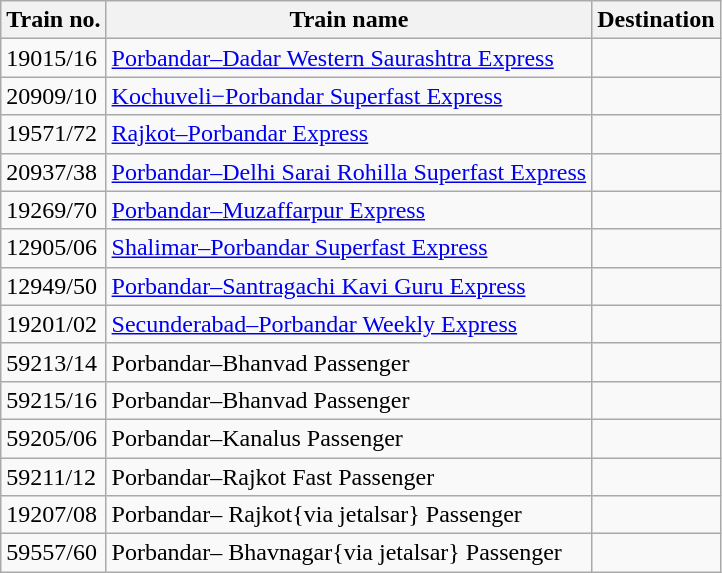<table class="wikitable sortable plainrowheaders">
<tr>
<th scope="col">Train no.</th>
<th scope="col">Train name</th>
<th scope="col">Destination</th>
</tr>
<tr>
<td>19015/16</td>
<td><a href='#'>Porbandar–Dadar Western Saurashtra Express</a></td>
<td></td>
</tr>
<tr>
<td>20909/10</td>
<td><a href='#'>Kochuveli−Porbandar Superfast Express</a></td>
<td></td>
</tr>
<tr>
<td>19571/72</td>
<td><a href='#'>Rajkot–Porbandar Express</a></td>
<td></td>
</tr>
<tr>
<td>20937/38</td>
<td><a href='#'>Porbandar–Delhi Sarai Rohilla Superfast Express</a></td>
<td></td>
</tr>
<tr>
<td>19269/70</td>
<td><a href='#'>Porbandar–Muzaffarpur Express</a></td>
<td></td>
</tr>
<tr>
<td>12905/06</td>
<td><a href='#'>Shalimar–Porbandar Superfast Express</a></td>
<td></td>
</tr>
<tr>
<td>12949/50</td>
<td><a href='#'>Porbandar–Santragachi Kavi Guru Express</a></td>
<td></td>
</tr>
<tr>
<td>19201/02</td>
<td><a href='#'>Secunderabad–Porbandar Weekly Express</a></td>
<td></td>
</tr>
<tr>
<td>59213/14</td>
<td>Porbandar–Bhanvad Passenger</td>
<td></td>
</tr>
<tr>
<td>59215/16</td>
<td>Porbandar–Bhanvad Passenger</td>
<td></td>
</tr>
<tr>
<td>59205/06</td>
<td>Porbandar–Kanalus Passenger</td>
<td></td>
</tr>
<tr>
<td>59211/12</td>
<td>Porbandar–Rajkot Fast Passenger</td>
<td></td>
</tr>
<tr>
<td>19207/08</td>
<td>Porbandar– Rajkot{via jetalsar} Passenger</td>
<td></td>
</tr>
<tr>
<td>59557/60</td>
<td>Porbandar– Bhavnagar{via jetalsar} Passenger</td>
<td></td>
</tr>
</table>
